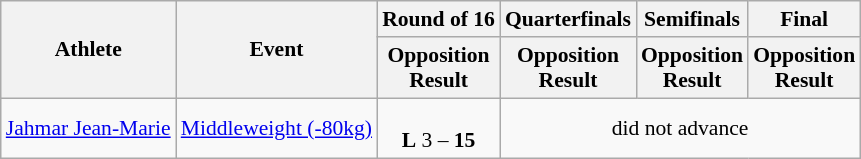<table class="wikitable" style="font-size:90%">
<tr>
<th rowspan=2>Athlete</th>
<th rowspan=2>Event</th>
<th>Round of 16</th>
<th>Quarterfinals</th>
<th>Semifinals</th>
<th>Final</th>
</tr>
<tr>
<th>Opposition<br>Result</th>
<th>Opposition<br>Result</th>
<th>Opposition<br>Result</th>
<th>Opposition<br>Result</th>
</tr>
<tr>
<td><a href='#'>Jahmar Jean-Marie</a></td>
<td><a href='#'>Middleweight (-80kg)</a></td>
<td align=center><br><strong>L</strong> 3 – <strong>15</strong></td>
<td align=center colspan="7">did not advance</td>
</tr>
</table>
